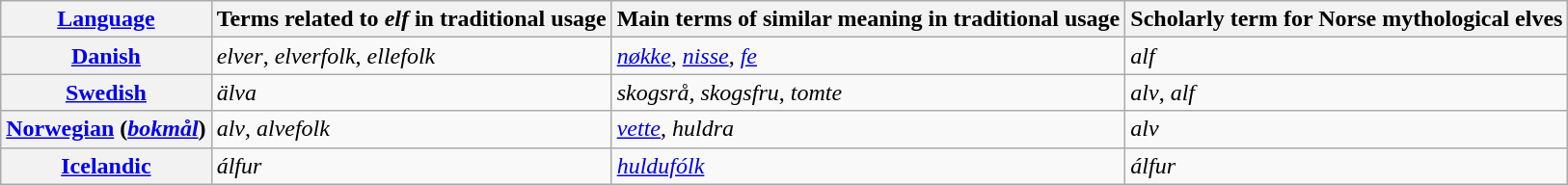<table class="wikitable">
<tr>
<th><a href='#'>Language</a></th>
<th>Terms related to <em>elf</em> in traditional usage</th>
<th>Main terms of similar meaning in traditional usage</th>
<th>Scholarly term for Norse mythological elves</th>
</tr>
<tr>
<th><a href='#'>Danish</a></th>
<td><em>elver</em>, <em>elverfolk</em>, <em>ellefolk</em></td>
<td><em><a href='#'>nøkke</a>,</em> <em><a href='#'>nisse</a></em>, <em><a href='#'>fe</a></em></td>
<td><em>alf</em></td>
</tr>
<tr>
<th><a href='#'>Swedish</a></th>
<td><em>älva</em></td>
<td><em>skogsrå, skogsfru</em>, <em>tomte</em></td>
<td><em>alv</em>, <em>alf</em></td>
</tr>
<tr>
<th><a href='#'>Norwegian</a> (<em><a href='#'>bokmål</a></em>)</th>
<td><em>alv</em>, <em>alvefolk</em></td>
<td><em><a href='#'>vette</a></em>, <em>huldra</em></td>
<td><em>alv</em></td>
</tr>
<tr>
<th><a href='#'>Icelandic</a></th>
<td><em>álfur</em></td>
<td><em><a href='#'>huldufólk</a></em></td>
<td><em>álfur</em></td>
</tr>
</table>
